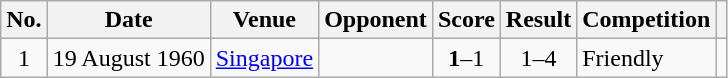<table class="wikitable plainrowheaders sortable">
<tr>
<th scope="col">No.</th>
<th scope="col">Date</th>
<th scope="col">Venue</th>
<th scope="col">Opponent</th>
<th scope="col">Score</th>
<th scope="col">Result</th>
<th scope="col">Competition</th>
<th scope="col" class="unsortable"></th>
</tr>
<tr>
<td align="center">1</td>
<td>19 August 1960</td>
<td><a href='#'>Singapore</a></td>
<td></td>
<td align="center"><strong>1</strong>–1</td>
<td align="center">1–4</td>
<td>Friendly</td>
<td></td>
</tr>
</table>
